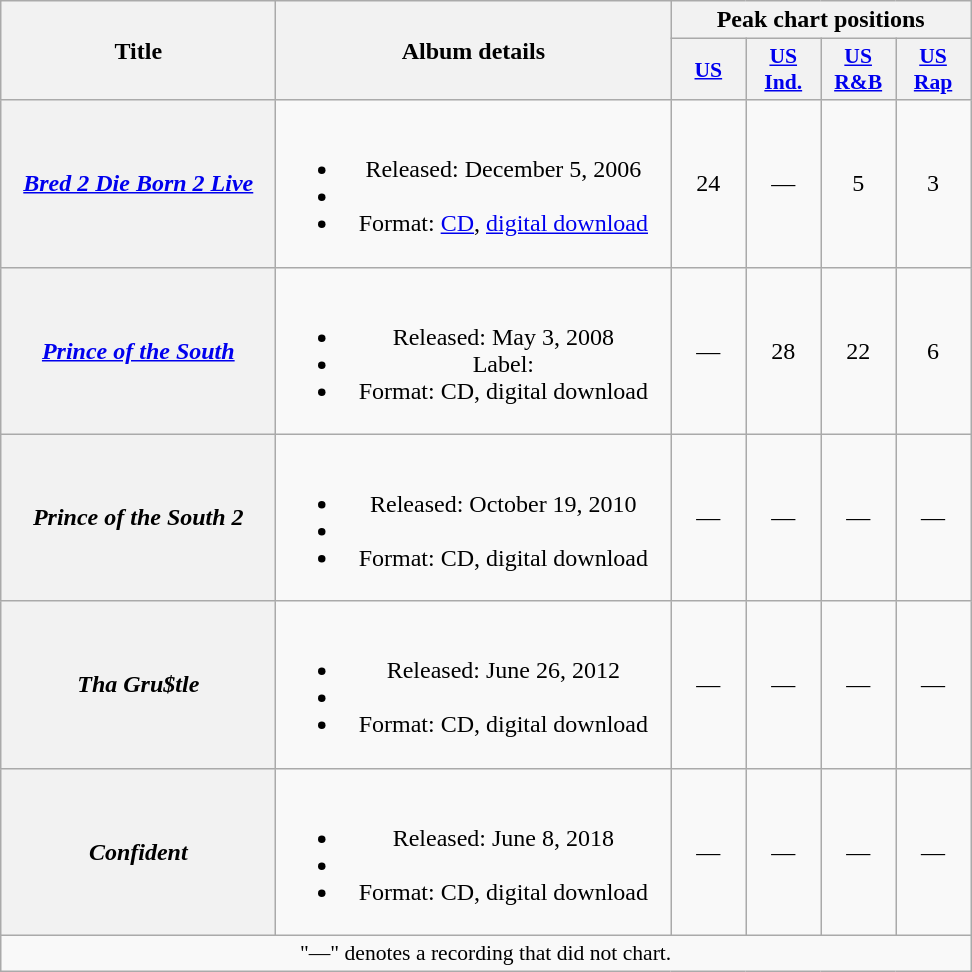<table class="wikitable plainrowheaders" style="text-align:center;">
<tr>
<th scope="col" rowspan="2" style="width:11em;">Title</th>
<th scope="col" rowspan="2" style="width:16em;">Album details</th>
<th scope="col" colspan="4">Peak chart positions</th>
</tr>
<tr>
<th style="width:3em;font-size:90%;"><a href='#'>US</a><br></th>
<th style="width:3em;font-size:90%;"><a href='#'>US<br>Ind.</a><br></th>
<th style="width:3em;font-size:90%;"><a href='#'>US<br>R&B</a><br></th>
<th style="width:3em;font-size:90%;"><a href='#'>US<br>Rap</a><br></th>
</tr>
<tr>
<th scope="row"><em><a href='#'>Bred 2 Die Born 2 Live</a></em></th>
<td><br><ul><li>Released: December 5, 2006</li><li></li><li>Format: <a href='#'>CD</a>, <a href='#'>digital download</a></li></ul></td>
<td>24</td>
<td>—</td>
<td>5</td>
<td>3</td>
</tr>
<tr>
<th scope="row"><em><a href='#'>Prince of the South</a></em></th>
<td><br><ul><li>Released: May 3, 2008</li><li>Label: </li><li>Format: CD, digital download</li></ul></td>
<td>—</td>
<td>28</td>
<td>22</td>
<td>6</td>
</tr>
<tr>
<th scope="row"><em>Prince of the South 2</em></th>
<td><br><ul><li>Released: October 19, 2010</li><li></li><li>Format: CD, digital download</li></ul></td>
<td>—</td>
<td>—</td>
<td>—</td>
<td>—</td>
</tr>
<tr>
<th scope="row"><em>Tha Gru$tle</em></th>
<td><br><ul><li>Released: June 26, 2012</li><li></li><li>Format: CD, digital download</li></ul></td>
<td>—</td>
<td>—</td>
<td>—</td>
<td>—</td>
</tr>
<tr>
<th scope="row"><em>Confident</em></th>
<td><br><ul><li>Released: June 8, 2018</li><li></li><li>Format: CD, digital download</li></ul></td>
<td>—</td>
<td>—</td>
<td>—</td>
<td>—</td>
</tr>
<tr>
<td colspan="14" style="font-size:90%">"—" denotes a recording that did not chart.</td>
</tr>
</table>
